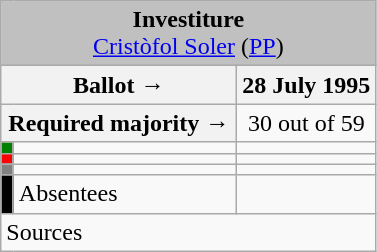<table class="wikitable" style="text-align:center;">
<tr>
<td colspan="3" align="center" bgcolor="#C0C0C0"><strong>Investiture</strong><br><a href='#'>Cristòfol Soler</a> (<a href='#'>PP</a>)</td>
</tr>
<tr>
<th colspan="2" width="150px">Ballot →</th>
<th>28 July 1995</th>
</tr>
<tr>
<th colspan="2">Required majority →</th>
<td>30 out of 59 </td>
</tr>
<tr>
<th width="1px" style="background:green;"></th>
<td align="left"></td>
<td></td>
</tr>
<tr>
<th style="color:inherit;background:red;"></th>
<td align="left"></td>
<td></td>
</tr>
<tr>
<th style="color:inherit;background:gray;"></th>
<td align="left"></td>
<td></td>
</tr>
<tr>
<th style="color:inherit;background:black;"></th>
<td align="left"><span>Absentees</span></td>
<td></td>
</tr>
<tr>
<td align="left" colspan="3">Sources</td>
</tr>
</table>
